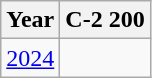<table class="wikitable" style="text-align:center;">
<tr>
<th>Year</th>
<th>C-2 200</th>
</tr>
<tr>
<td><a href='#'>2024</a></td>
<td></td>
</tr>
</table>
